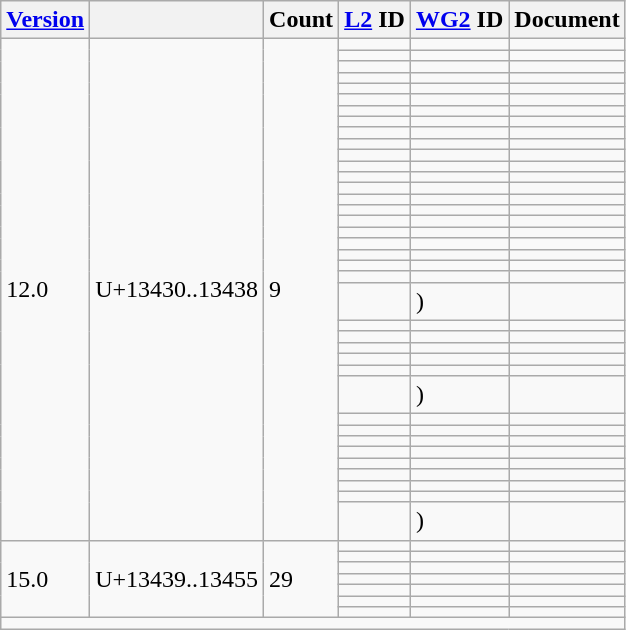<table class="wikitable collapsible sticky-header">
<tr>
<th><a href='#'>Version</a></th>
<th></th>
<th>Count</th>
<th><a href='#'>L2</a> ID</th>
<th><a href='#'>WG2</a> ID</th>
<th>Document</th>
</tr>
<tr>
<td rowspan="38">12.0</td>
<td rowspan="38">U+13430..13438</td>
<td rowspan="38">9</td>
<td></td>
<td></td>
<td></td>
</tr>
<tr>
<td></td>
<td></td>
<td></td>
</tr>
<tr>
<td></td>
<td></td>
<td></td>
</tr>
<tr>
<td></td>
<td></td>
<td></td>
</tr>
<tr>
<td></td>
<td></td>
<td></td>
</tr>
<tr>
<td></td>
<td></td>
<td></td>
</tr>
<tr>
<td></td>
<td></td>
<td></td>
</tr>
<tr>
<td></td>
<td></td>
<td></td>
</tr>
<tr>
<td></td>
<td></td>
<td></td>
</tr>
<tr>
<td></td>
<td></td>
<td></td>
</tr>
<tr>
<td></td>
<td></td>
<td></td>
</tr>
<tr>
<td></td>
<td></td>
<td></td>
</tr>
<tr>
<td></td>
<td></td>
<td></td>
</tr>
<tr>
<td></td>
<td></td>
<td></td>
</tr>
<tr>
<td></td>
<td></td>
<td></td>
</tr>
<tr>
<td></td>
<td></td>
<td></td>
</tr>
<tr>
<td></td>
<td></td>
<td></td>
</tr>
<tr>
<td></td>
<td></td>
<td></td>
</tr>
<tr>
<td></td>
<td></td>
<td></td>
</tr>
<tr>
<td></td>
<td></td>
<td></td>
</tr>
<tr>
<td></td>
<td></td>
<td></td>
</tr>
<tr>
<td></td>
<td></td>
<td></td>
</tr>
<tr>
<td></td>
<td> )</td>
<td></td>
</tr>
<tr>
<td></td>
<td></td>
<td></td>
</tr>
<tr>
<td></td>
<td></td>
<td></td>
</tr>
<tr>
<td></td>
<td></td>
<td></td>
</tr>
<tr>
<td></td>
<td></td>
<td></td>
</tr>
<tr>
<td></td>
<td></td>
<td></td>
</tr>
<tr>
<td></td>
<td> )</td>
<td></td>
</tr>
<tr>
<td></td>
<td></td>
<td></td>
</tr>
<tr>
<td></td>
<td></td>
<td></td>
</tr>
<tr>
<td></td>
<td></td>
<td></td>
</tr>
<tr>
<td></td>
<td></td>
<td></td>
</tr>
<tr>
<td></td>
<td></td>
<td></td>
</tr>
<tr>
<td></td>
<td></td>
<td></td>
</tr>
<tr>
<td></td>
<td></td>
<td></td>
</tr>
<tr>
<td></td>
<td></td>
<td></td>
</tr>
<tr>
<td></td>
<td> )</td>
<td></td>
</tr>
<tr>
<td rowspan="7">15.0</td>
<td rowspan="7">U+13439..13455</td>
<td rowspan="7">29</td>
<td></td>
<td></td>
<td></td>
</tr>
<tr>
<td></td>
<td></td>
<td></td>
</tr>
<tr>
<td></td>
<td></td>
<td></td>
</tr>
<tr>
<td></td>
<td></td>
<td></td>
</tr>
<tr>
<td></td>
<td></td>
<td></td>
</tr>
<tr>
<td></td>
<td></td>
<td></td>
</tr>
<tr>
<td></td>
<td></td>
<td></td>
</tr>
<tr class="sortbottom">
<td colspan="6"></td>
</tr>
</table>
